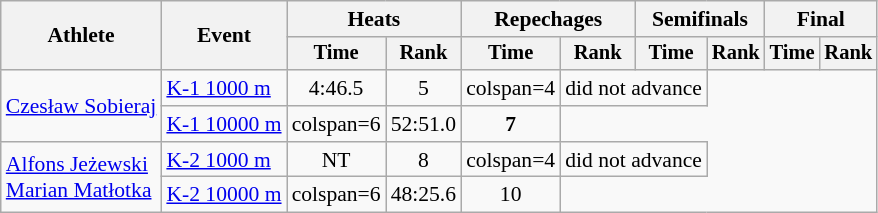<table class="wikitable" style="font-size:90%">
<tr>
<th rowspan=2>Athlete</th>
<th rowspan=2>Event</th>
<th colspan=2>Heats</th>
<th colspan=2>Repechages</th>
<th colspan=2>Semifinals</th>
<th colspan=2>Final</th>
</tr>
<tr style="font-size:95%">
<th>Time</th>
<th>Rank</th>
<th>Time</th>
<th>Rank</th>
<th>Time</th>
<th>Rank</th>
<th>Time</th>
<th>Rank</th>
</tr>
<tr align=center>
<td align=left rowspan=2><a href='#'>Czesław Sobieraj</a></td>
<td align=left><a href='#'>K-1 1000 m</a></td>
<td>4:46.5</td>
<td>5</td>
<td>colspan=4 </td>
<td colspan=2>did not advance</td>
</tr>
<tr align=center>
<td align=left><a href='#'>K-1 10000 m</a></td>
<td>colspan=6 </td>
<td>52:51.0</td>
<td><strong>7</strong></td>
</tr>
<tr align=center>
<td align=left rowspan=2><a href='#'>Alfons Jeżewski</a><br><a href='#'>Marian Matłotka</a></td>
<td align=left><a href='#'>K-2 1000 m</a></td>
<td>NT</td>
<td>8</td>
<td>colspan=4 </td>
<td colspan=2>did not advance</td>
</tr>
<tr align=center>
<td align=left><a href='#'>K-2 10000 m</a></td>
<td>colspan=6 </td>
<td>48:25.6</td>
<td>10</td>
</tr>
</table>
